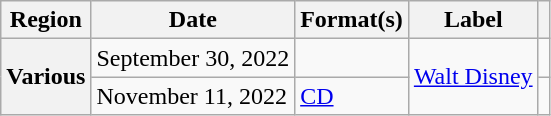<table class="wikitable plainrowheaders">
<tr>
<th scope="col">Region</th>
<th scope="col">Date</th>
<th scope="col">Format(s)</th>
<th scope="col">Label</th>
<th scope="col"></th>
</tr>
<tr>
<th rowspan="2" scope="row">Various</th>
<td>September 30, 2022</td>
<td></td>
<td rowspan="2"><a href='#'>Walt Disney</a></td>
<td align="center"></td>
</tr>
<tr>
<td>November 11, 2022</td>
<td><a href='#'>CD</a></td>
<td align="center"></td>
</tr>
</table>
